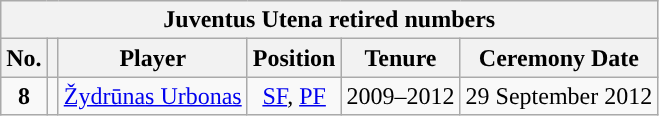<table class="wikitable" style="text-align:center">
<tr>
<th colspan="6">Juventus Utena retired numbers</th>
</tr>
<tr>
<th>No.</th>
<th></th>
<th>Player</th>
<th>Position</th>
<th>Tenure</th>
<th>Ceremony Date</th>
</tr>
<tr>
<td><strong>8</strong></td>
<td></td>
<td><a href='#'>Žydrūnas Urbonas</a></td>
<td><a href='#'>SF</a>, <a href='#'>PF</a></td>
<td>2009–2012</td>
<td>29 September 2012</td>
</tr>
</table>
